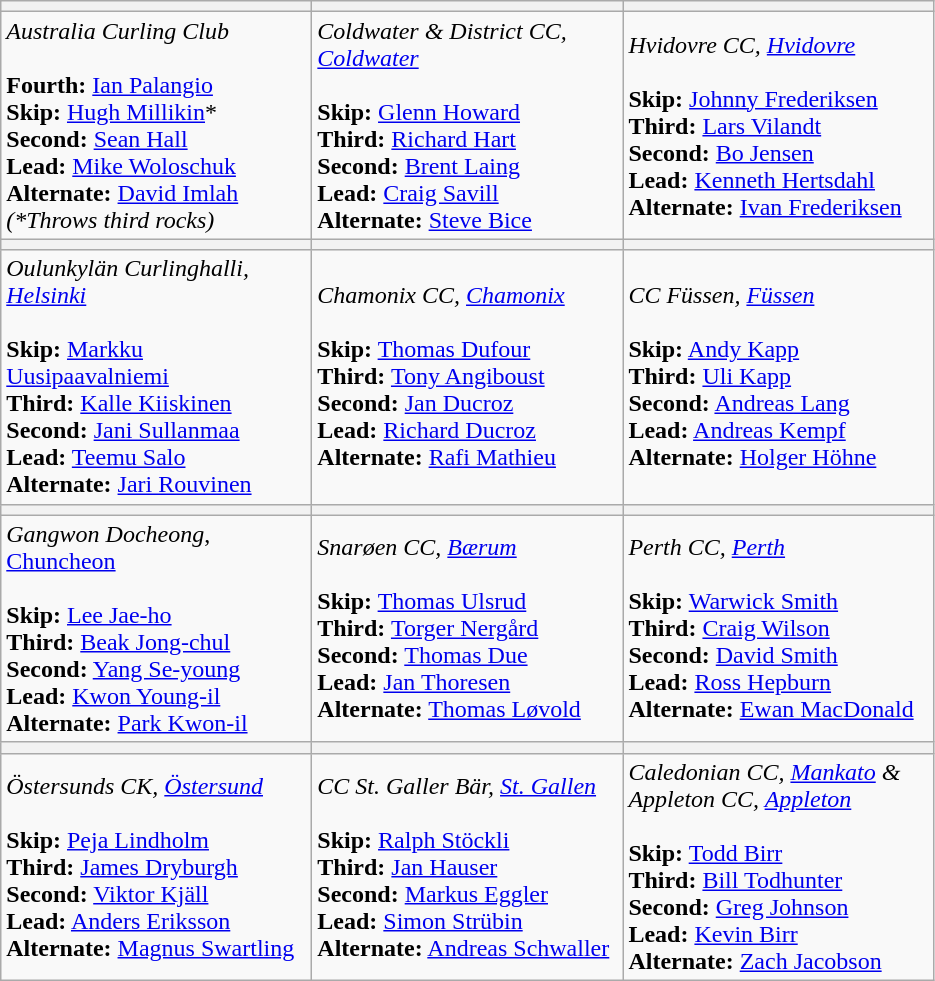<table class="wikitable">
<tr>
<th bgcolor="#efefef" width="200"></th>
<th bgcolor="#efefef" width="200"></th>
<th bgcolor="#efefef" width="200"></th>
</tr>
<tr align=center>
<td align=left><em>Australia Curling Club</em> <br><br><strong>Fourth:</strong> <a href='#'>Ian Palangio</a> <br>
<strong>Skip:</strong> <a href='#'>Hugh Millikin</a>* <br>
<strong>Second:</strong> <a href='#'>Sean Hall</a> <br>
<strong>Lead:</strong> <a href='#'>Mike Woloschuk</a> <br>
<strong>Alternate:</strong> <a href='#'>David Imlah</a> <br>
<em>(*Throws third rocks)</em></td>
<td align=left><em>Coldwater & District CC, <a href='#'>Coldwater</a></em><br><br><strong>Skip:</strong> <a href='#'>Glenn Howard</a> <br>
<strong>Third:</strong> <a href='#'>Richard Hart</a> <br>
<strong>Second:</strong> <a href='#'>Brent Laing</a> <br>
<strong>Lead:</strong> <a href='#'>Craig Savill</a> <br>
<strong>Alternate:</strong> <a href='#'>Steve Bice</a></td>
<td align=left><em>Hvidovre CC, <a href='#'>Hvidovre</a></em> <br><br><strong>Skip:</strong> <a href='#'>Johnny Frederiksen</a> <br>
<strong>Third:</strong> <a href='#'>Lars Vilandt</a> <br>
<strong>Second:</strong> <a href='#'>Bo Jensen</a> <br>
<strong>Lead:</strong> <a href='#'>Kenneth Hertsdahl</a> <br>
<strong>Alternate:</strong> <a href='#'>Ivan Frederiksen</a></td>
</tr>
<tr>
<th bgcolor="#efefef" width="200"></th>
<th bgcolor="#efefef" width="200"></th>
<th bgcolor="#efefef" width="200"></th>
</tr>
<tr align=center>
<td align=left><em>Oulunkylän Curlinghalli, <a href='#'>Helsinki</a></em> <br><br><strong>Skip:</strong> <a href='#'>Markku Uusipaavalniemi</a> <br>
<strong>Third:</strong> <a href='#'>Kalle Kiiskinen</a> <br>
<strong>Second:</strong> <a href='#'>Jani Sullanmaa</a> <br>
<strong>Lead:</strong> <a href='#'>Teemu Salo</a> <br>
<strong>Alternate:</strong> <a href='#'>Jari Rouvinen</a></td>
<td align=left><em>Chamonix CC, <a href='#'>Chamonix</a></em> <br><br><strong>Skip:</strong> <a href='#'>Thomas Dufour</a> <br>
<strong>Third:</strong> <a href='#'>Tony Angiboust</a> <br>
<strong>Second:</strong> <a href='#'>Jan Ducroz</a> <br>
<strong>Lead:</strong> <a href='#'>Richard Ducroz</a> <br>
<strong>Alternate:</strong> <a href='#'>Rafi Mathieu</a></td>
<td align=left><em>CC Füssen, <a href='#'>Füssen</a></em> <br><br><strong>Skip:</strong> <a href='#'>Andy Kapp</a> <br>
<strong>Third:</strong> <a href='#'>Uli Kapp</a> <br>
<strong>Second:</strong> <a href='#'>Andreas Lang</a> <br>
<strong>Lead:</strong> <a href='#'>Andreas Kempf</a> <br>
<strong>Alternate:</strong> <a href='#'>Holger Höhne</a></td>
</tr>
<tr>
<th bgcolor="#efefef" width="200"></th>
<th bgcolor="#efefef" width="200"></th>
<th bgcolor="#efefef" width="200"></th>
</tr>
<tr align=center>
<td align=left><em>Gangwon Docheong</em>, <a href='#'>Chuncheon</a><br><br><strong>Skip:</strong> <a href='#'>Lee Jae-ho</a> <br>
<strong>Third:</strong> <a href='#'>Beak Jong-chul</a> <br>
<strong>Second:</strong> <a href='#'>Yang Se-young</a>  <br>
<strong>Lead:</strong> <a href='#'>Kwon Young-il</a> <br>
<strong>Alternate:</strong> <a href='#'>Park Kwon-il</a></td>
<td align=left><em>Snarøen CC, <a href='#'>Bærum</a></em> <br><br><strong>Skip:</strong> <a href='#'>Thomas Ulsrud</a> <br>
<strong>Third:</strong> <a href='#'>Torger Nergård</a> <br>
<strong>Second:</strong> <a href='#'>Thomas Due</a> <br>
<strong>Lead:</strong> <a href='#'>Jan Thoresen</a> <br>
<strong>Alternate:</strong> <a href='#'>Thomas Løvold</a></td>
<td align=left><em>Perth CC, <a href='#'>Perth</a></em> <br><br><strong>Skip:</strong> <a href='#'>Warwick Smith</a> <br>
<strong>Third:</strong> <a href='#'>Craig Wilson</a> <br>
<strong>Second:</strong> <a href='#'>David Smith</a> <br>
<strong>Lead:</strong> <a href='#'>Ross Hepburn</a> <br>
<strong>Alternate:</strong> <a href='#'>Ewan MacDonald</a></td>
</tr>
<tr>
<th bgcolor="#efefef" width="200"></th>
<th bgcolor="#efefef" width="200"></th>
<th bgcolor="#efefef" width="200"></th>
</tr>
<tr align=center>
<td align=left><em>Östersunds CK, <a href='#'>Östersund</a></em><br><br><strong>Skip:</strong> <a href='#'>Peja Lindholm</a><br>
<strong>Third:</strong> <a href='#'>James Dryburgh</a><br>
<strong>Second:</strong> <a href='#'>Viktor Kjäll</a><br>
<strong>Lead:</strong> <a href='#'>Anders Eriksson</a><br>
<strong>Alternate:</strong> <a href='#'>Magnus Swartling</a></td>
<td align=left><em>CC St. Galler Bär, <a href='#'>St. Gallen</a></em><br><br><strong>Skip:</strong> <a href='#'>Ralph Stöckli</a> <br>
<strong>Third:</strong> <a href='#'>Jan Hauser</a> <br>
<strong>Second:</strong> <a href='#'>Markus Eggler</a> <br>
<strong>Lead:</strong> <a href='#'>Simon Strübin</a> <br>
<strong>Alternate:</strong> <a href='#'>Andreas Schwaller</a></td>
<td align=left><em>Caledonian CC, <a href='#'>Mankato</a> & <br>Appleton CC, <a href='#'>Appleton</a>  </em><br><br><strong>Skip:</strong> <a href='#'>Todd Birr</a> <br>
<strong>Third:</strong> <a href='#'>Bill Todhunter</a> <br>
<strong>Second:</strong> <a href='#'>Greg Johnson</a> <br>
<strong>Lead:</strong> <a href='#'>Kevin Birr</a> <br>
<strong>Alternate:</strong> <a href='#'>Zach Jacobson</a></td>
</tr>
</table>
